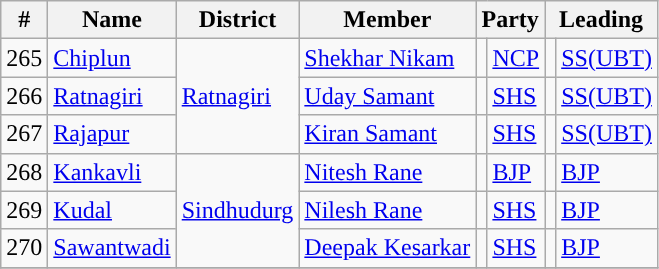<table class="wikitable">
<tr>
<th>#</th>
<th>Name</th>
<th>District</th>
<th>Member</th>
<th colspan="2">Party</th>
<th colspan=2>Leading<br></th>
</tr>
<tr>
<td>265</td>
<td><a href='#'>Chiplun</a></td>
<td rowspan="3"><a href='#'>Ratnagiri</a></td>
<td><a href='#'>Shekhar Nikam</a></td>
<td style="background-color: "></td>
<td><a href='#'>NCP</a></td>
<td style="background-color: "></td>
<td><a href='#'>SS(UBT)</a></td>
</tr>
<tr>
<td>266</td>
<td><a href='#'>Ratnagiri</a></td>
<td><a href='#'>Uday Samant</a></td>
<td style="background-color:"></td>
<td><a href='#'>SHS</a></td>
<td style="background-color: "></td>
<td><a href='#'>SS(UBT)</a></td>
</tr>
<tr>
<td>267</td>
<td><a href='#'>Rajapur</a></td>
<td><a href='#'>Kiran Samant</a></td>
<td style="background-color:"></td>
<td><a href='#'>SHS</a></td>
<td style="background-color: "></td>
<td><a href='#'>SS(UBT)</a></td>
</tr>
<tr>
<td>268</td>
<td><a href='#'>Kankavli</a></td>
<td rowspan="3"><a href='#'>Sindhudurg</a></td>
<td><a href='#'>Nitesh Rane</a></td>
<td style="background-color: "></td>
<td><a href='#'>BJP</a></td>
<td style="background-color: "></td>
<td><a href='#'>BJP</a></td>
</tr>
<tr>
<td>269</td>
<td><a href='#'>Kudal</a></td>
<td><a href='#'>Nilesh Rane</a></td>
<td style="background-color:"></td>
<td><a href='#'>SHS</a></td>
<td style="background-color: "></td>
<td><a href='#'>BJP</a></td>
</tr>
<tr>
<td>270</td>
<td><a href='#'>Sawantwadi</a></td>
<td><a href='#'>Deepak Kesarkar</a></td>
<td style="background-color:"></td>
<td><a href='#'>SHS</a></td>
<td style="background-color: "></td>
<td><a href='#'>BJP</a></td>
</tr>
<tr>
</tr>
</table>
